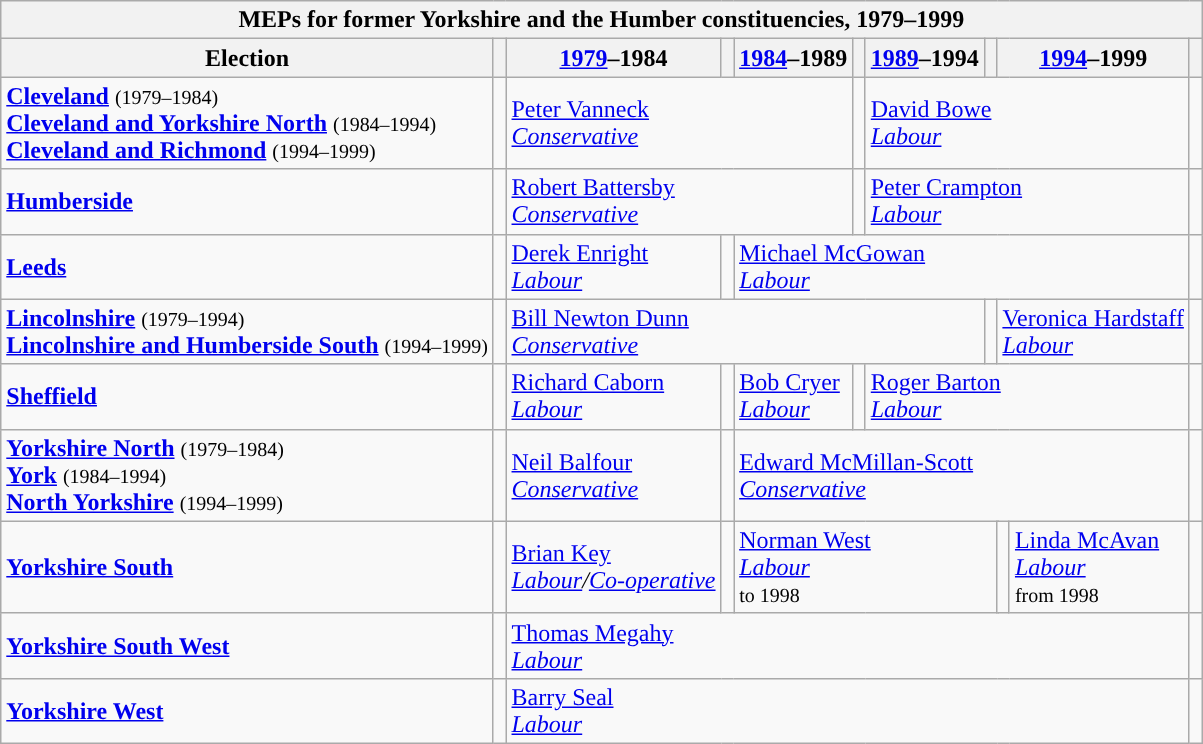<table class="wikitable">
<tr>
<th colspan = 12>MEPs for former Yorkshire and the Humber constituencies, 1979–1999</th>
</tr>
<tr>
<th>Election</th>
<th style="width:1px;"></th>
<th><a href='#'>1979</a>–1984</th>
<th style="width:1px;"></th>
<th><a href='#'>1984</a>–1989</th>
<th style="width:1px;"></th>
<th><a href='#'>1989</a>–1994</th>
<th style="width:1px;"></th>
<th colspan = 3><a href='#'>1994</a>–1999</th>
<th style="width:1px;"></th>
</tr>
<tr>
<td><strong><a href='#'>Cleveland</a></strong> <small>(1979–1984)</small><br><strong><a href='#'>Cleveland and Yorkshire North</a></strong> <small>(1984–1994)</small><br><strong><a href='#'>Cleveland and Richmond</a></strong> <small>(1994–1999)</small></td>
<td width=1px style="background-color: "></td>
<td colspan = 3><a href='#'>Peter Vanneck</a><br><em><a href='#'>Conservative</a></em></td>
<td width=1px style="background-color: "></td>
<td colspan = 5><a href='#'>David Bowe</a><br><em><a href='#'>Labour</a></em></td>
<td width=1px style="background-color: "></td>
</tr>
<tr>
<td><strong><a href='#'>Humberside</a></strong></td>
<td width=1px style="background-color: "></td>
<td colspan = 3><a href='#'>Robert Battersby</a><br><em><a href='#'>Conservative</a></em></td>
<td width=1px style="background-color: "></td>
<td colspan = 5><a href='#'>Peter Crampton</a><br><em><a href='#'>Labour</a></em></td>
<td width=1px style="background-color: "></td>
</tr>
<tr>
<td><strong><a href='#'>Leeds</a></strong></td>
<td width=1px style="background-color: "></td>
<td><a href='#'>Derek Enright</a><br><em><a href='#'>Labour</a></em></td>
<td width=1px style="background-color: "></td>
<td colspan = 7><a href='#'>Michael McGowan</a><br><em><a href='#'>Labour</a></em></td>
<td width=1px style="background-color: "></td>
</tr>
<tr>
<td><strong><a href='#'>Lincolnshire</a></strong> <small>(1979–1994)</small><br><strong><a href='#'>Lincolnshire and Humberside South</a></strong> <small>(1994–1999)</small></td>
<td width=1px style="background-color: "></td>
<td colspan = 5><a href='#'>Bill Newton Dunn</a><br><em><a href='#'>Conservative</a></em></td>
<td width=1px style="background-color: "></td>
<td colspan = 3><a href='#'>Veronica Hardstaff</a><br><em><a href='#'>Labour</a></em></td>
<td width=1px style="background-color: "></td>
</tr>
<tr>
<td><strong><a href='#'>Sheffield</a></strong></td>
<td width=1px style="background-color: "></td>
<td><a href='#'>Richard Caborn</a><br><em><a href='#'>Labour</a></em></td>
<td width=1px style="background-color: "></td>
<td><a href='#'>Bob Cryer</a><br><em><a href='#'>Labour</a></em></td>
<td width=1px style="background-color: "></td>
<td colspan = 5><a href='#'>Roger Barton</a><br><em><a href='#'>Labour</a></em></td>
<td width=1px style="background-color: "></td>
</tr>
<tr>
<td><strong><a href='#'>Yorkshire North</a></strong> <small>(1979–1984)</small><br><strong><a href='#'>York</a></strong> <small>(1984–1994)</small><br><strong><a href='#'>North Yorkshire</a></strong> <small>(1994–1999)</small></td>
<td width=1px style="background-color: "></td>
<td><a href='#'>Neil Balfour</a><br><em><a href='#'>Conservative</a></em></td>
<td width=1px style="background-color: "></td>
<td colspan = 7><a href='#'>Edward McMillan-Scott</a><br><em><a href='#'>Conservative</a></em></td>
<td width=1px style="background-color: "></td>
</tr>
<tr>
<td><strong><a href='#'>Yorkshire South</a></strong></td>
<td width=1px style="background-color: "></td>
<td><a href='#'>Brian Key</a><br><em><a href='#'>Labour</a>/<a href='#'>Co-operative</a></em></td>
<td width=1px style="background-color: "></td>
<td colspan = 5><a href='#'>Norman West</a><br><em><a href='#'>Labour</a></em><br><small>to 1998</small></td>
<td width=1px style="background-color: "></td>
<td><a href='#'>Linda McAvan</a><br><em><a href='#'>Labour</a></em><br><small>from 1998</small></td>
<td width=1px style="background-color: "></td>
</tr>
<tr>
<td><strong><a href='#'>Yorkshire South West</a></strong></td>
<td width=1px style="background-color: "></td>
<td colspan = 9><a href='#'>Thomas Megahy</a><br><em><a href='#'>Labour</a></em></td>
<td width=1px style="background-color: "></td>
</tr>
<tr>
<td><strong><a href='#'>Yorkshire West</a></strong></td>
<td width=1px style="background-color: "></td>
<td colspan = 9><a href='#'>Barry Seal</a><br><em><a href='#'>Labour</a></em></td>
<td width=1px style="background-color: "></td>
</tr>
</table>
